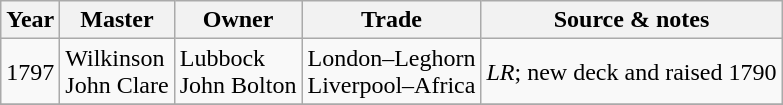<table class=" wikitable">
<tr>
<th>Year</th>
<th>Master</th>
<th>Owner</th>
<th>Trade</th>
<th>Source & notes</th>
</tr>
<tr>
<td>1797</td>
<td>Wilkinson<br>John Clare</td>
<td>Lubbock<br>John Bolton</td>
<td>London–Leghorn<br>Liverpool–Africa</td>
<td><em>LR</em>; new deck and raised 1790</td>
</tr>
<tr>
</tr>
</table>
